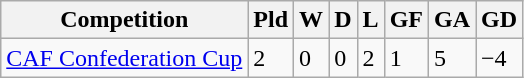<table class="wikitable">
<tr>
<th>Competition</th>
<th>Pld</th>
<th>W</th>
<th>D</th>
<th>L</th>
<th>GF</th>
<th>GA</th>
<th>GD</th>
</tr>
<tr>
<td><a href='#'>CAF Confederation Cup</a></td>
<td>2</td>
<td>0</td>
<td>0</td>
<td>2</td>
<td>1</td>
<td>5</td>
<td>−4</td>
</tr>
</table>
